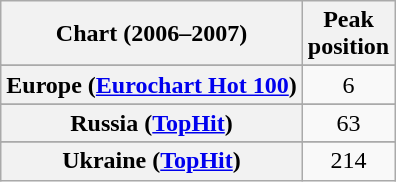<table class="wikitable sortable plainrowheaders" style="text-align:center">
<tr>
<th scope="col">Chart (2006–2007)</th>
<th scope="col">Peak<br>position</th>
</tr>
<tr>
</tr>
<tr>
<th scope="row">Europe (<a href='#'>Eurochart Hot 100</a>)</th>
<td>6</td>
</tr>
<tr>
</tr>
<tr>
<th scope="row">Russia (<a href='#'>TopHit</a>)</th>
<td>63</td>
</tr>
<tr>
</tr>
<tr>
<th scope="row">Ukraine (<a href='#'>TopHit</a>)</th>
<td>214</td>
</tr>
</table>
